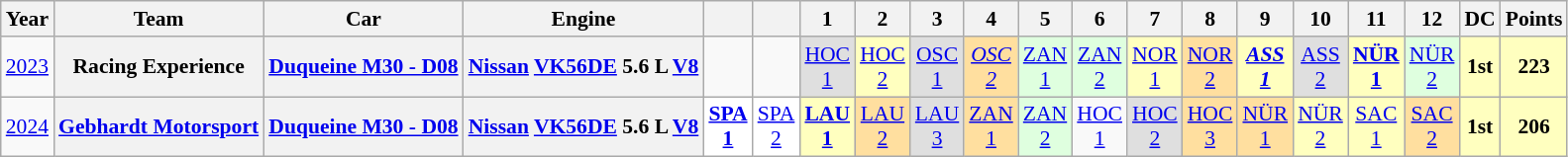<table class="wikitable" style="text-align:center; font-size:90%">
<tr>
<th>Year</th>
<th>Team</th>
<th>Car</th>
<th>Engine</th>
<th></th>
<th></th>
<th>1</th>
<th>2</th>
<th>3</th>
<th>4</th>
<th>5</th>
<th>6</th>
<th>7</th>
<th>8</th>
<th>9</th>
<th>10</th>
<th>11</th>
<th>12</th>
<th>DC</th>
<th>Points</th>
</tr>
<tr>
<td><a href='#'>2023</a></td>
<th>Racing Experience</th>
<th><a href='#'>Duqueine M30 - D08</a></th>
<th><a href='#'>Nissan</a> <a href='#'>VK56DE</a> 5.6 L <a href='#'>V8</a></th>
<td></td>
<td></td>
<td style="background:#DFDFDF;"><a href='#'>HOC<br>1</a><br></td>
<td style="background:#FFFFBF;"><a href='#'>HOC<br>2</a><br></td>
<td style="background:#DFDFDF;"><a href='#'>OSC<br>1</a><br></td>
<td style="background:#FFDF9F;"><em><a href='#'>OSC<br>2</a></em><br></td>
<td style="background:#DFFFDF;"><a href='#'>ZAN<br>1</a><br></td>
<td style="background:#DFFFDF;"><a href='#'>ZAN<br>2</a><br></td>
<td style="background:#FFFFBF;"><a href='#'>NOR<br>1</a><br></td>
<td style="background:#FFDF9F;"><a href='#'>NOR<br>2</a><br></td>
<td style="background:#FFFFBF;"><strong><em><a href='#'>ASS<br>1</a></em></strong><br></td>
<td style="background:#DFDFDF;"><a href='#'>ASS<br>2</a><br></td>
<td style="background:#FFFFBF;"><strong><a href='#'>NÜR<br>1</a></strong><br></td>
<td style="background:#DFFFDF;"><a href='#'>NÜR<br>2</a><br></td>
<th style="background:#FFFFBF;">1st</th>
<th style="background:#FFFFBF;">223</th>
</tr>
<tr>
<td><a href='#'>2024</a></td>
<th><a href='#'>Gebhardt Motorsport</a></th>
<th><a href='#'>Duqueine M30 - D08</a></th>
<th><a href='#'>Nissan</a> <a href='#'>VK56DE</a> 5.6 L <a href='#'>V8</a></th>
<td style="background:#FFFFFF;"><strong><a href='#'>SPA<br>1</a></strong><br></td>
<td style="background:#FFFFFF;"><a href='#'>SPA<br>2</a><br></td>
<td style="background:#FFFFBF;"><strong><a href='#'>LAU<br>1</a></strong><br></td>
<td style="background:#FFDF9F;"><a href='#'>LAU<br>2</a><br></td>
<td style="background:#DFDFDF;"><a href='#'>LAU<br>3</a><br></td>
<td style="background:#FFDF9F;"><a href='#'>ZAN<br>1</a><br></td>
<td style="background:#DFFFDF;"><a href='#'>ZAN<br>2</a><br></td>
<td style="background:#;"><a href='#'>HOC<br>1</a><br></td>
<td style="background:#DFDFDF;"><a href='#'>HOC<br>2</a><br></td>
<td style="background:#FFDF9F;"><a href='#'>HOC<br>3</a><br></td>
<td style="background:#FFDF9F;"><a href='#'>NÜR<br>1</a><br></td>
<td style="background:#FFFFBF;"><a href='#'>NÜR<br>2</a><br></td>
<td style="background:#FFFFBF;"><a href='#'>SAC<br>1</a><br></td>
<td style="background:#FFDF9F;"><a href='#'>SAC<br>2</a><br></td>
<th style="background:#FFFFBF;">1st</th>
<th style="background:#FFFFBF;">206</th>
</tr>
</table>
